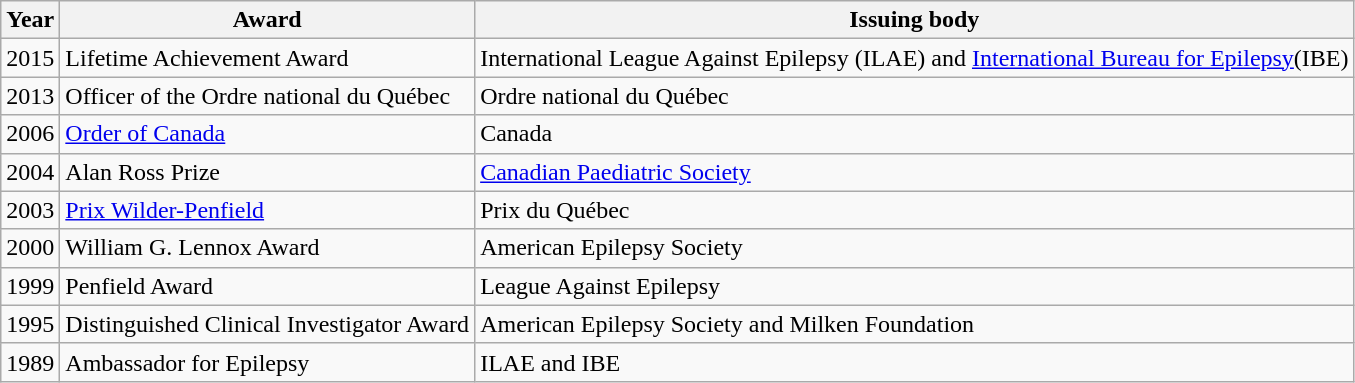<table class="wikitable">
<tr>
<th>Year</th>
<th>Award</th>
<th>Issuing body</th>
</tr>
<tr>
<td>2015</td>
<td>Lifetime Achievement Award</td>
<td>International League Against Epilepsy (ILAE) and <a href='#'>International Bureau for Epilepsy</a>(IBE)</td>
</tr>
<tr>
<td>2013</td>
<td>Officer of the Ordre national du Québec</td>
<td>Ordre national du Québec</td>
</tr>
<tr>
<td>2006</td>
<td><a href='#'>Order of Canada</a></td>
<td>Canada</td>
</tr>
<tr>
<td>2004</td>
<td>Alan Ross Prize</td>
<td><a href='#'>Canadian Paediatric Society</a></td>
</tr>
<tr>
<td>2003</td>
<td><a href='#'>Prix Wilder-Penfield</a></td>
<td>Prix du Québec</td>
</tr>
<tr>
<td>2000</td>
<td>William G. Lennox Award</td>
<td>American Epilepsy Society</td>
</tr>
<tr>
<td>1999</td>
<td>Penfield Award</td>
<td>League Against Epilepsy</td>
</tr>
<tr>
<td>1995</td>
<td>Distinguished Clinical Investigator Award</td>
<td>American Epilepsy Society and Milken Foundation</td>
</tr>
<tr>
<td>1989</td>
<td>Ambassador for Epilepsy</td>
<td>ILAE and IBE</td>
</tr>
</table>
